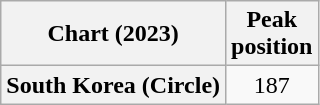<table class="wikitable plainrowheaders" style="text-align:center">
<tr>
<th scope="col">Chart (2023)</th>
<th scope="col">Peak<br>position</th>
</tr>
<tr>
<th scope="row">South Korea (Circle)</th>
<td>187</td>
</tr>
</table>
